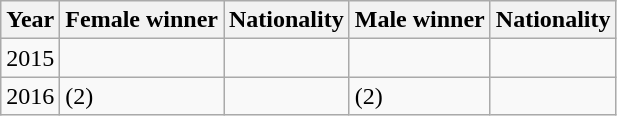<table class="wikitable sortable">
<tr ">
<th><strong>Year</strong></th>
<th><strong>Female winner</strong></th>
<th><strong>Nationality</strong></th>
<th><strong>Male winner</strong></th>
<th><strong>Nationality</strong></th>
</tr>
<tr>
<td align=center>2015</td>
<td></td>
<td style="white-space:nowrap;"></td>
<td></td>
<td style="white-space:nowrap;"></td>
</tr>
<tr>
<td align=center>2016</td>
<td> (2)</td>
<td style="white-space:nowrap;"></td>
<td> (2)</td>
<td style="white-space:nowrap;"></td>
</tr>
</table>
